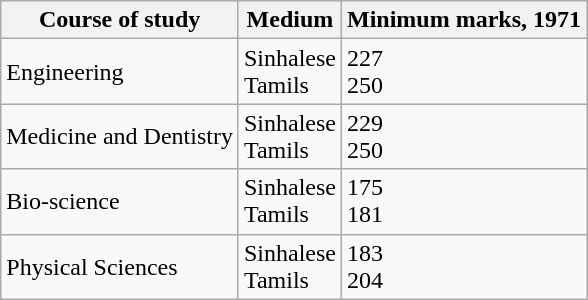<table class="wikitable">
<tr>
<th>Course of study</th>
<th>Medium</th>
<th>Minimum marks, 1971</th>
</tr>
<tr>
<td>Engineering</td>
<td>Sinhalese<br>Tamils</td>
<td>227<br>250</td>
</tr>
<tr>
<td>Medicine and Dentistry</td>
<td>Sinhalese<br>Tamils</td>
<td>229<br>250</td>
</tr>
<tr>
<td>Bio-science</td>
<td>Sinhalese<br>Tamils</td>
<td>175<br>181</td>
</tr>
<tr>
<td>Physical Sciences</td>
<td>Sinhalese<br>Tamils</td>
<td>183<br>204</td>
</tr>
</table>
